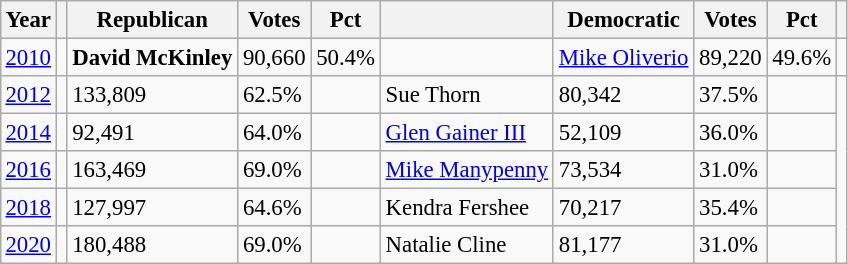<table class="wikitable" style="margin:0.5em ; font-size:95%">
<tr>
<th>Year</th>
<th></th>
<th>Republican</th>
<th>Votes</th>
<th>Pct</th>
<th></th>
<th>Democratic</th>
<th>Votes</th>
<th>Pct</th>
<th></th>
</tr>
<tr>
<td><a href='#'>2010</a></td>
<td></td>
<td><strong>David McKinley</strong></td>
<td>90,660</td>
<td>50.4%</td>
<td></td>
<td><a href='#'>Mike Oliverio</a></td>
<td>89,220</td>
<td>49.6%</td>
<td></td>
</tr>
<tr>
<td><a href='#'>2012</a></td>
<td></td>
<td>133,809</td>
<td>62.5%</td>
<td></td>
<td>Sue Thorn</td>
<td>80,342</td>
<td>37.5%</td>
<td></td>
</tr>
<tr>
<td><a href='#'>2014</a></td>
<td></td>
<td>92,491</td>
<td>64.0%</td>
<td></td>
<td><a href='#'>Glen Gainer III</a></td>
<td>52,109</td>
<td>36.0%</td>
<td></td>
</tr>
<tr>
<td><a href='#'>2016</a></td>
<td></td>
<td>163,469</td>
<td>69.0%</td>
<td></td>
<td><a href='#'>Mike Manypenny</a></td>
<td>73,534</td>
<td>31.0%</td>
<td></td>
</tr>
<tr>
<td><a href='#'>2018</a></td>
<td></td>
<td>127,997</td>
<td>64.6%</td>
<td></td>
<td>Kendra Fershee</td>
<td>70,217</td>
<td>35.4%</td>
<td></td>
</tr>
<tr>
<td><a href='#'>2020</a></td>
<td></td>
<td>180,488</td>
<td>69.0%</td>
<td></td>
<td>Natalie Cline</td>
<td>81,177</td>
<td>31.0%</td>
<td></td>
</tr>
</table>
